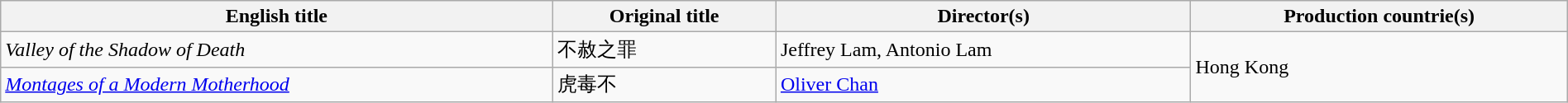<table class="sortable wikitable" style="width:100%; margin-bottom:4px" cellpadding="5">
<tr>
<th scope="col">English title</th>
<th scope="col">Original title</th>
<th scope="col">Director(s)</th>
<th scope="col">Production countrie(s)</th>
</tr>
<tr>
<td><em>Valley of the Shadow of Death</em></td>
<td>不赦之罪</td>
<td>Jeffrey Lam, Antonio Lam</td>
<td rowspan="2">Hong Kong</td>
</tr>
<tr>
<td><em><a href='#'>Montages of a Modern Motherhood</a></em></td>
<td>虎毒不</td>
<td><a href='#'>Oliver Chan</a></td>
</tr>
</table>
